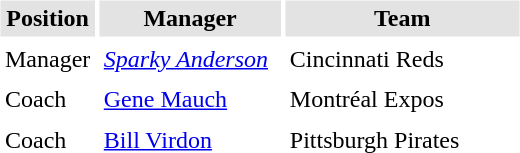<table border="0" cellspacing="3" cellpadding="3">
<tr style="background: #e3e3e3;">
<th width="50">Position</th>
<th width="115">Manager</th>
<th width="150">Team</th>
</tr>
<tr>
<td>Manager</td>
<td><em><a href='#'>Sparky Anderson</a></em></td>
<td>Cincinnati Reds</td>
</tr>
<tr>
<td>Coach</td>
<td><a href='#'>Gene Mauch</a></td>
<td>Montréal Expos</td>
</tr>
<tr>
<td>Coach</td>
<td><a href='#'>Bill Virdon</a></td>
<td>Pittsburgh Pirates</td>
</tr>
</table>
